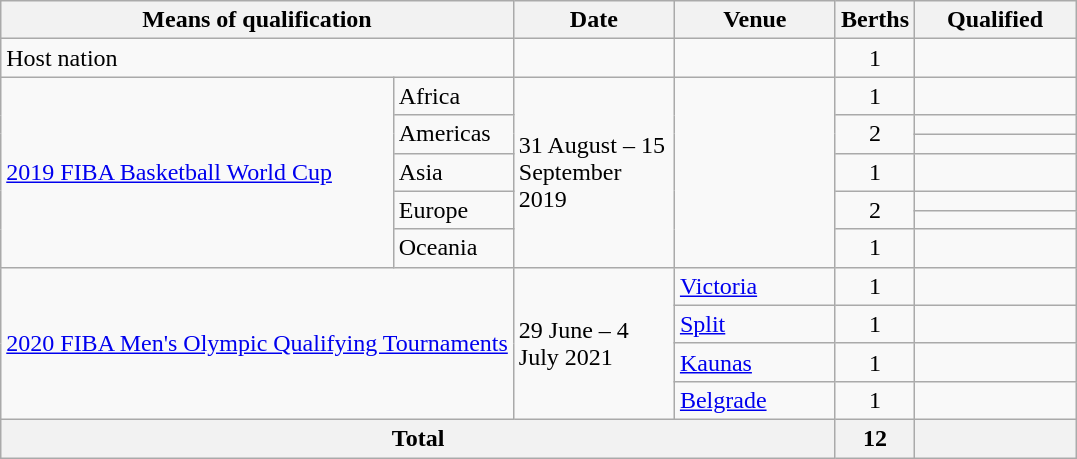<table class="wikitable">
<tr>
<th colspan="2" width=150>Means of qualification</th>
<th width=100>Date</th>
<th width=100>Venue</th>
<th>Berths</th>
<th width=100>Qualified</th>
</tr>
<tr>
<td colspan="2">Host nation</td>
<td></td>
<td></td>
<td style="text-align:center;">1</td>
<td></td>
</tr>
<tr>
<td rowspan="7"><a href='#'>2019 FIBA Basketball World Cup</a></td>
<td>Africa</td>
<td rowspan="7">31 August – 15 September 2019</td>
<td rowspan="7"></td>
<td style="text-align:center;">1</td>
<td></td>
</tr>
<tr>
<td rowspan="2">Americas</td>
<td rowspan="2" style="text-align:center;">2</td>
<td></td>
</tr>
<tr>
<td></td>
</tr>
<tr>
<td>Asia</td>
<td style="text-align:center;">1</td>
<td></td>
</tr>
<tr>
<td rowspan="2">Europe</td>
<td rowspan="2" style="text-align:center;">2</td>
<td></td>
</tr>
<tr>
<td></td>
</tr>
<tr>
<td>Oceania</td>
<td style="text-align:center;">1</td>
<td></td>
</tr>
<tr>
<td colspan="2" rowspan="4"><a href='#'>2020 FIBA Men's Olympic Qualifying Tournaments</a></td>
<td rowspan="4">29 June – 4 July 2021</td>
<td> <a href='#'>Victoria</a></td>
<td style="text-align:center;">1</td>
<td></td>
</tr>
<tr>
<td> <a href='#'>Split</a></td>
<td style="text-align:center;">1</td>
<td></td>
</tr>
<tr>
<td> <a href='#'>Kaunas</a></td>
<td style="text-align:center;">1</td>
<td></td>
</tr>
<tr>
<td> <a href='#'>Belgrade</a></td>
<td style="text-align:center;">1</td>
<td></td>
</tr>
<tr>
<th colspan="4">Total</th>
<th>12</th>
<th></th>
</tr>
</table>
